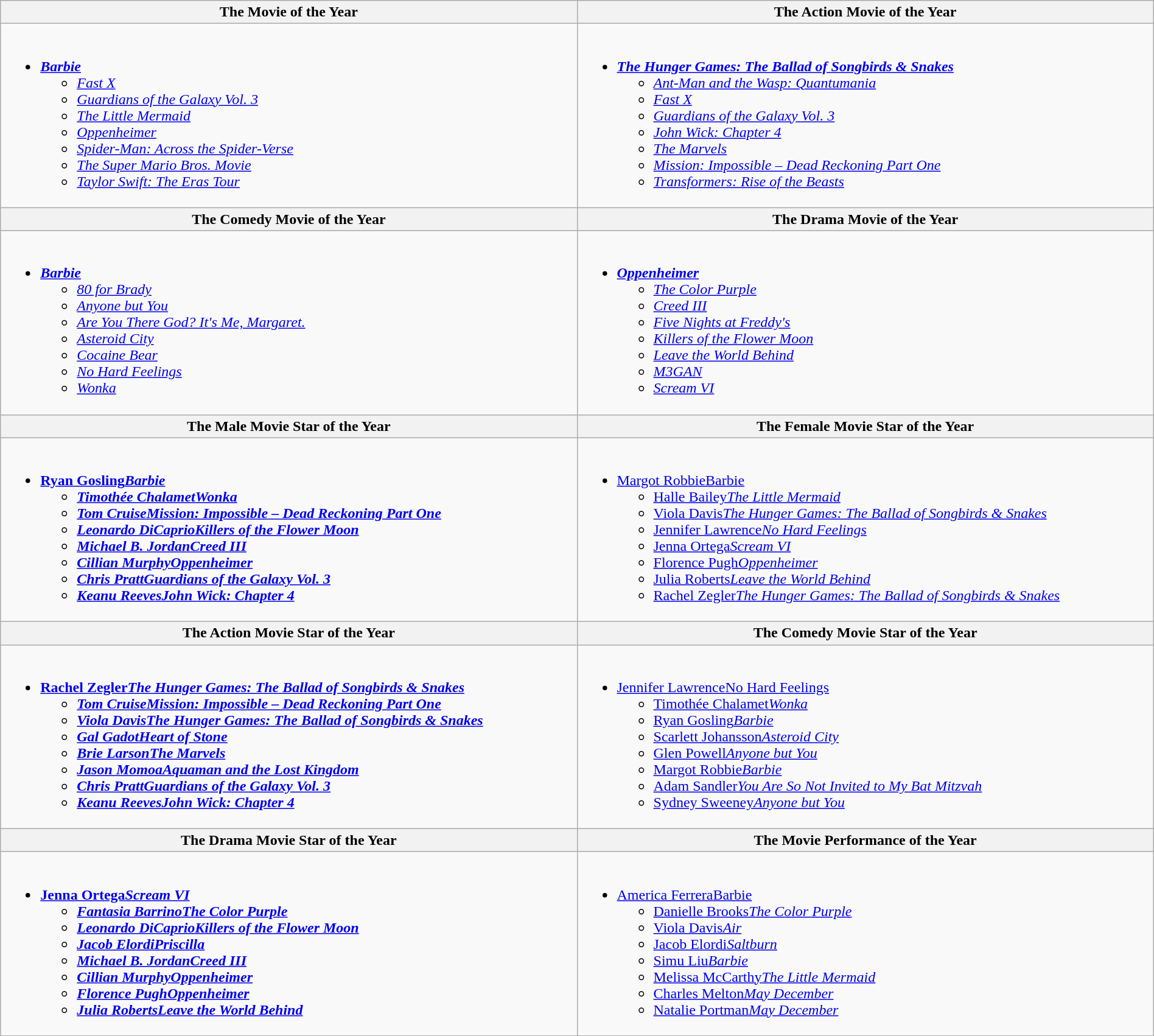<table class="wikitable" style="width:100%;">
<tr>
<th style="width:50%">The Movie of the Year</th>
<th style="width:50%">The Action Movie of the Year</th>
</tr>
<tr>
<td valign="top"><br><ul><li><strong><em><a href='#'>Barbie</a></em></strong><ul><li><em><a href='#'>Fast X</a></em></li><li><em><a href='#'>Guardians of the Galaxy Vol. 3</a></em></li><li><em><a href='#'>The Little Mermaid</a></em></li><li><em><a href='#'>Oppenheimer</a></em></li><li><em><a href='#'>Spider-Man: Across the Spider-Verse</a></em></li><li><em><a href='#'>The Super Mario Bros. Movie</a></em></li><li><em><a href='#'>Taylor Swift: The Eras Tour</a></em></li></ul></li></ul></td>
<td valign="top"><br><ul><li><strong><em><a href='#'>The Hunger Games: The Ballad of Songbirds & Snakes</a></em></strong><ul><li><em><a href='#'>Ant-Man and the Wasp: Quantumania</a></em></li><li><em><a href='#'>Fast X</a></em></li><li><em><a href='#'>Guardians of the Galaxy Vol. 3</a></em></li><li><em><a href='#'>John Wick: Chapter 4</a></em></li><li><em><a href='#'>The Marvels</a></em></li><li><em><a href='#'>Mission: Impossible – Dead Reckoning Part One</a></em></li><li><em><a href='#'>Transformers: Rise of the Beasts</a></em></li></ul></li></ul></td>
</tr>
<tr>
<th style="width:50%">The Comedy Movie of the Year</th>
<th style="width:50%">The Drama Movie of the Year</th>
</tr>
<tr>
<td valign="top"><br><ul><li><strong><em><a href='#'>Barbie</a></em></strong><ul><li><em><a href='#'>80 for Brady</a></em></li><li><em><a href='#'>Anyone but You</a></em></li><li><em><a href='#'>Are You There God? It's Me, Margaret.</a></em></li><li><em><a href='#'>Asteroid City</a></em></li><li><em><a href='#'>Cocaine Bear</a></em></li><li><em><a href='#'>No Hard Feelings</a></em></li><li><em><a href='#'>Wonka</a></em></li></ul></li></ul></td>
<td valign="top"><br><ul><li><strong><em><a href='#'>Oppenheimer</a></em></strong><ul><li><em><a href='#'>The Color Purple</a></em></li><li><em><a href='#'>Creed III</a></em></li><li><em><a href='#'>Five Nights at Freddy's</a></em></li><li><em><a href='#'>Killers of the Flower Moon</a></em></li><li><em><a href='#'>Leave the World Behind</a></em></li><li><em><a href='#'>M3GAN</a></em></li><li><em><a href='#'>Scream VI</a></em></li></ul></li></ul></td>
</tr>
<tr>
<th style="width:50%">The Male Movie Star of the Year</th>
<th style="width:50%">The Female Movie Star of the Year</th>
</tr>
<tr>
<td valign="top"><br><ul><li><strong><a href='#'>Ryan Gosling</a><em><a href='#'>Barbie</a><strong><em><ul><li><a href='#'>Timothée Chalamet</a></em><a href='#'>Wonka</a><em></li><li><a href='#'>Tom Cruise</a></em><a href='#'>Mission: Impossible – Dead Reckoning Part One</a><em></li><li><a href='#'>Leonardo DiCaprio</a></em><a href='#'>Killers of the Flower Moon</a><em></li><li><a href='#'>Michael B. Jordan</a></em><a href='#'>Creed III</a><em></li><li><a href='#'>Cillian Murphy</a></em><a href='#'>Oppenheimer</a><em></li><li><a href='#'>Chris Pratt</a></em><a href='#'>Guardians of the Galaxy Vol. 3</a><em></li><li><a href='#'>Keanu Reeves</a></em><a href='#'>John Wick: Chapter 4</a><em></li></ul></li></ul></td>
<td valign="top"><br><ul><li></strong><a href='#'>Margot Robbie</a></em><a href='#'>Barbie</a></em></strong><ul><li><a href='#'>Halle Bailey</a><em><a href='#'>The Little Mermaid</a></em></li><li><a href='#'>Viola Davis</a><em><a href='#'>The Hunger Games: The Ballad of Songbirds & Snakes</a></em></li><li><a href='#'>Jennifer Lawrence</a><em><a href='#'>No Hard Feelings</a></em></li><li><a href='#'>Jenna Ortega</a><em><a href='#'>Scream VI</a></em></li><li><a href='#'>Florence Pugh</a><em><a href='#'>Oppenheimer</a></em></li><li><a href='#'>Julia Roberts</a><em><a href='#'>Leave the World Behind</a></em></li><li><a href='#'>Rachel Zegler</a><em><a href='#'>The Hunger Games: The Ballad of Songbirds & Snakes</a></em></li></ul></li></ul></td>
</tr>
<tr>
<th style="width:50%">The Action Movie Star of the Year</th>
<th style="width:50%">The Comedy Movie Star of the Year</th>
</tr>
<tr>
<td valign="top"><br><ul><li><strong><a href='#'>Rachel Zegler</a><em><a href='#'>The Hunger Games: The Ballad of Songbirds & Snakes</a><strong><em><ul><li><a href='#'>Tom Cruise</a></em><a href='#'>Mission: Impossible – Dead Reckoning Part One</a><em></li><li><a href='#'>Viola Davis</a></em><a href='#'>The Hunger Games: The Ballad of Songbirds & Snakes</a><em></li><li><a href='#'>Gal Gadot</a></em><a href='#'>Heart of Stone</a><em></li><li><a href='#'>Brie Larson</a></em><a href='#'>The Marvels</a><em></li><li><a href='#'>Jason Momoa</a></em><a href='#'>Aquaman and the Lost Kingdom</a><em></li><li><a href='#'>Chris Pratt</a></em><a href='#'>Guardians of the Galaxy Vol. 3</a><em></li><li><a href='#'>Keanu Reeves</a></em><a href='#'>John Wick: Chapter 4</a><em></li></ul></li></ul></td>
<td valign="top"><br><ul><li></strong><a href='#'>Jennifer Lawrence</a></em><a href='#'>No Hard Feelings</a></em></strong><ul><li><a href='#'>Timothée Chalamet</a><em><a href='#'>Wonka</a></em></li><li><a href='#'>Ryan Gosling</a><em><a href='#'>Barbie</a></em></li><li><a href='#'>Scarlett Johansson</a><em><a href='#'>Asteroid City</a></em></li><li><a href='#'>Glen Powell</a><em><a href='#'>Anyone but You</a></em></li><li><a href='#'>Margot Robbie</a><em><a href='#'>Barbie</a></em></li><li><a href='#'>Adam Sandler</a><em><a href='#'>You Are So Not Invited to My Bat Mitzvah</a></em></li><li><a href='#'>Sydney Sweeney</a><em><a href='#'>Anyone but You</a></em></li></ul></li></ul></td>
</tr>
<tr>
<th style="width:50%">The Drama Movie Star of the Year</th>
<th style="width:50%">The Movie Performance of the Year</th>
</tr>
<tr>
<td valign="top"><br><ul><li><strong><a href='#'>Jenna Ortega</a><em><a href='#'>Scream VI</a><strong><em><ul><li><a href='#'>Fantasia Barrino</a></em><a href='#'>The Color Purple</a><em></li><li><a href='#'>Leonardo DiCaprio</a></em><a href='#'>Killers of the Flower Moon</a><em></li><li><a href='#'>Jacob Elordi</a></em><a href='#'>Priscilla</a><em></li><li><a href='#'>Michael B. Jordan</a></em><a href='#'>Creed III</a><em></li><li><a href='#'>Cillian Murphy</a></em><a href='#'>Oppenheimer</a><em></li><li><a href='#'>Florence Pugh</a></em><a href='#'>Oppenheimer</a><em></li><li><a href='#'>Julia Roberts</a></em><a href='#'>Leave the World Behind</a><em></li></ul></li></ul></td>
<td valign="top"><br><ul><li></strong><a href='#'>America Ferrera</a></em><a href='#'>Barbie</a></em></strong><ul><li><a href='#'>Danielle Brooks</a><em><a href='#'>The Color Purple</a></em></li><li><a href='#'>Viola Davis</a><em><a href='#'>Air</a></em></li><li><a href='#'>Jacob Elordi</a><em><a href='#'>Saltburn</a></em></li><li><a href='#'>Simu Liu</a><em><a href='#'>Barbie</a></em></li><li><a href='#'>Melissa McCarthy</a><em><a href='#'>The Little Mermaid</a></em></li><li><a href='#'>Charles Melton</a><em><a href='#'>May December</a></em></li><li><a href='#'>Natalie Portman</a><em><a href='#'>May December</a></em></li></ul></li></ul></td>
</tr>
</table>
